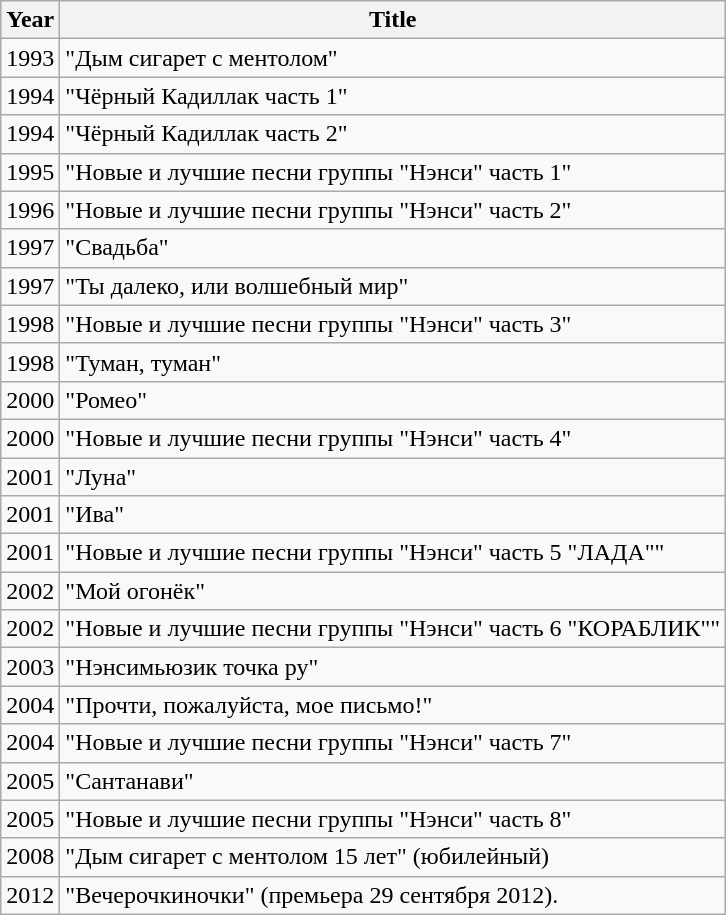<table class=wikitable>
<tr>
<th>Year</th>
<th>Title</th>
</tr>
<tr>
<td>1993</td>
<td>"Дым сигарет с ментолом"</td>
</tr>
<tr>
<td>1994</td>
<td>"Чёрный Кадиллак часть 1"</td>
</tr>
<tr>
<td>1994</td>
<td>"Чёрный Кадиллак часть 2"</td>
</tr>
<tr>
<td>1995</td>
<td>"Новые и лучшие песни группы "Нэнси" часть 1"</td>
</tr>
<tr>
<td>1996</td>
<td>"Новые и лучшие песни группы "Нэнси" часть 2"</td>
</tr>
<tr>
<td>1997</td>
<td>"Свадьба"</td>
</tr>
<tr>
<td>1997</td>
<td>"Ты далеко, или волшебный мир"</td>
</tr>
<tr>
<td>1998</td>
<td>"Новые и лучшие песни группы "Нэнси" часть 3"</td>
</tr>
<tr>
<td>1998</td>
<td>"Туман, туман"</td>
</tr>
<tr>
<td>2000</td>
<td>"Ромео"</td>
</tr>
<tr>
<td>2000</td>
<td>"Новые и лучшие песни группы "Нэнси" часть 4"</td>
</tr>
<tr>
<td>2001</td>
<td>"Луна"</td>
</tr>
<tr>
<td>2001</td>
<td>"Ива"</td>
</tr>
<tr>
<td>2001</td>
<td>"Новые и лучшие песни группы "Нэнси" часть 5 "ЛАДА""</td>
</tr>
<tr>
<td>2002</td>
<td>"Мой огонёк"</td>
</tr>
<tr>
<td>2002</td>
<td>"Новые и лучшие песни группы "Нэнси" часть 6 "КОРАБЛИК""</td>
</tr>
<tr>
<td>2003</td>
<td>"Нэнсимьюзик точка ру"</td>
</tr>
<tr>
<td>2004</td>
<td>"Прочти, пожалуйста, мое письмо!"</td>
</tr>
<tr>
<td>2004</td>
<td>"Новые и лучшие песни группы "Нэнси" часть 7"</td>
</tr>
<tr>
<td>2005</td>
<td>"Сантанави"</td>
</tr>
<tr>
<td>2005</td>
<td>"Новые и лучшие песни группы "Нэнси" часть 8"</td>
</tr>
<tr>
<td>2008</td>
<td>"Дым сигарет с ментолом 15 лет" (юбилейный)</td>
</tr>
<tr>
<td>2012</td>
<td>"Вечерочкиночки" (премьера 29 сентября 2012).</td>
</tr>
</table>
